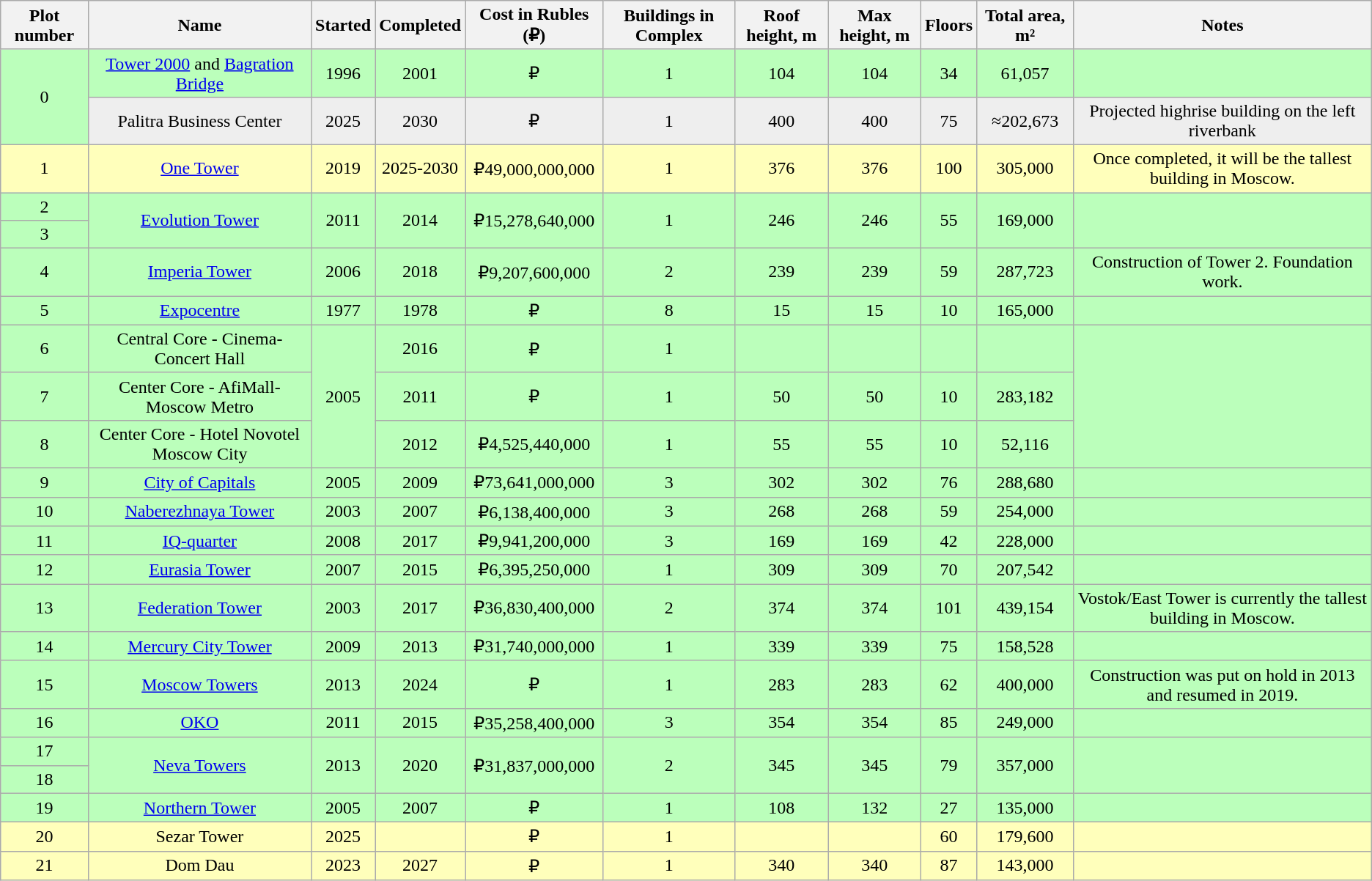<table class="wikitable sortable">
<tr>
<th>Plot number</th>
<th>Name</th>
<th>Started</th>
<th>Completed</th>
<th>Cost in Rubles (₽)</th>
<th>Buildings in Complex</th>
<th>Roof height, m</th>
<th>Max height, m</th>
<th>Floors</th>
<th>Total area, m²</th>
<th class="unsortable">Notes</th>
</tr>
<tr bgcolor="bbffbb">
<td rowspan="2" style="text-align:center;">0</td>
<td style="text-align:center;"><a href='#'>Tower 2000</a> and <a href='#'>Bagration Bridge</a></td>
<td style="text-align:center;">1996</td>
<td style="text-align:center;">2001</td>
<td style="text-align:center;">₽</td>
<td style="text-align:center;">1</td>
<td style="text-align:center;">104</td>
<td style="text-align:center;">104</td>
<td style="text-align:center;">34</td>
<td style="text-align:center;">61,057</td>
<td style="text-align:center;"></td>
</tr>
<tr bgcolor="EEEEEE">
<td style="text-align:center;">Palitra Business Center</td>
<td style="text-align:center;">2025</td>
<td style="text-align:center;">2030</td>
<td style="text-align:center;">₽</td>
<td style="text-align:center;">1</td>
<td style="text-align:center;">400</td>
<td style="text-align:center;">400</td>
<td style="text-align:center;">75</td>
<td style="text-align:center;">≈202,673</td>
<td style="text-align:center;">Projected highrise building on the left riverbank</td>
</tr>
<tr bgcolor="ffffbb">
<td style="text-align:center;">1</td>
<td style="text-align:center;"><a href='#'>One Tower</a></td>
<td style="text-align:center;">2019</td>
<td style="text-align:center;">2025-2030</td>
<td style="text-align:center;">₽49,000,000,000</td>
<td style="text-align:center;">1</td>
<td style="text-align:center;">376</td>
<td style="text-align:center;">376</td>
<td style="text-align:center;">100</td>
<td style="text-align:center;">305,000</td>
<td style="text-align:center;">Once completed, it will be the tallest building in Moscow.</td>
</tr>
<tr bgcolor="bbffbb">
<td style="text-align:center;">2</td>
<td rowspan="2" style="text-align:center;"><a href='#'>Evolution Tower</a></td>
<td rowspan="2" style="text-align:center;">2011</td>
<td rowspan="2" style="text-align:center;">2014</td>
<td rowspan="2" style="text-align:center;">₽15,278,640,000</td>
<td rowspan="2" style="text-align:center;">1</td>
<td rowspan="2" style="text-align:center;">246</td>
<td rowspan="2" style="text-align:center;">246</td>
<td rowspan="2" style="text-align:center;">55</td>
<td rowspan="2" style="text-align:center;">169,000</td>
<td rowspan="2" style="text-align:center;"><br></td>
</tr>
<tr bgcolor="bbffbb">
<td style="text-align:center;">3</td>
</tr>
<tr bgcolor="bbffbb">
<td style="text-align:center;">4</td>
<td style="text-align:center;"><a href='#'>Imperia Tower</a></td>
<td style="text-align:center;">2006</td>
<td style="text-align:center;">2018</td>
<td style="text-align:center;">₽9,207,600,000</td>
<td style="text-align:center;">2</td>
<td style="text-align:center;">239</td>
<td style="text-align:center;">239</td>
<td style="text-align:center;">59</td>
<td style="text-align:center;">287,723</td>
<td style="text-align:center;">Construction of Tower 2. Foundation work.</td>
</tr>
<tr bgcolor="bbffbb">
<td style="text-align:center;">5</td>
<td style="text-align:center;"><a href='#'>Expocentre</a></td>
<td style="text-align:center;">1977</td>
<td style="text-align:center;">1978</td>
<td style="text-align:center;">₽</td>
<td style="text-align:center;">8</td>
<td style="text-align:center;">15</td>
<td style="text-align:center;">15</td>
<td style="text-align:center;">10</td>
<td style="text-align:center;">165,000</td>
<td style="text-align:center;"></td>
</tr>
<tr bgcolor="bbffbb">
<td style="text-align:center;">6</td>
<td style="text-align:center;">Central Core - Cinema-Concert Hall</td>
<td rowspan="3" style="text-align:center;">2005</td>
<td style="text-align:center;">2016</td>
<td style="text-align:center;">₽</td>
<td style="text-align:center;">1</td>
<td style="text-align:center;"></td>
<td style="text-align:center;"></td>
<td style="text-align:center;"></td>
<td style="text-align:center;"></td>
<td rowspan="3" style="text-align:center;"></td>
</tr>
<tr bgcolor="bbffbb">
<td style="text-align:center;">7</td>
<td style="text-align:center;">Center Core - AfiMall-Moscow Metro</td>
<td style="text-align:center;">2011</td>
<td style="text-align:center;">₽</td>
<td style="text-align:center;">1</td>
<td style="text-align:center;">50</td>
<td style="text-align:center;">50</td>
<td style="text-align:center;">10</td>
<td style="text-align:center;">283,182</td>
</tr>
<tr bgcolor="bbffbb">
<td style="text-align:center;">8</td>
<td style="text-align:center;">Center Core - Hotel Novotel Moscow City</td>
<td style="text-align:center;">2012</td>
<td style="text-align:center;">₽4,525,440,000</td>
<td style="text-align:center;">1</td>
<td style="text-align:center;">55</td>
<td style="text-align:center;">55</td>
<td style="text-align:center;">10</td>
<td style="text-align:center;">52,116</td>
</tr>
<tr bgcolor="bbffbb">
<td style="text-align:center;">9</td>
<td style="text-align:center;"><a href='#'>City of Capitals</a></td>
<td style="text-align:center;">2005</td>
<td style="text-align:center;">2009</td>
<td style="text-align:center;">₽73,641,000,000</td>
<td style="text-align:center;">3</td>
<td style="text-align:center;">302</td>
<td style="text-align:center;">302</td>
<td style="text-align:center;">76</td>
<td style="text-align:center;">288,680</td>
<td style="text-align:center;"></td>
</tr>
<tr bgcolor="bbffbb">
<td style="text-align:center;">10</td>
<td style="text-align:center;"><a href='#'>Naberezhnaya Tower</a></td>
<td style="text-align:center;">2003</td>
<td style="text-align:center;">2007</td>
<td style="text-align:center;">₽6,138,400,000</td>
<td style="text-align:center;">3</td>
<td style="text-align:center;">268</td>
<td style="text-align:center;">268</td>
<td style="text-align:center;">59</td>
<td style="text-align:center;">254,000</td>
<td style="text-align:center;"></td>
</tr>
<tr bgcolor="bbffbb">
<td style="text-align:center;">11</td>
<td style="text-align:center;"><a href='#'>IQ-quarter</a></td>
<td style="text-align:center;">2008</td>
<td style="text-align:center;">2017</td>
<td style="text-align:center;">₽9,941,200,000</td>
<td style="text-align:center;">3</td>
<td style="text-align:center;">169</td>
<td style="text-align:center;">169</td>
<td style="text-align:center;">42</td>
<td style="text-align:center;">228,000</td>
<td style="text-align:center;"></td>
</tr>
<tr bgcolor="bbffbb">
<td style="text-align:center;">12</td>
<td style="text-align:center;"><a href='#'>Eurasia Tower</a></td>
<td style="text-align:center;">2007</td>
<td style="text-align:center;">2015</td>
<td style="text-align:center;">₽6,395,250,000</td>
<td style="text-align:center;">1</td>
<td style="text-align:center;">309</td>
<td style="text-align:center;">309</td>
<td style="text-align:center;">70</td>
<td style="text-align:center;">207,542</td>
<td style="text-align:center;"></td>
</tr>
<tr bgcolor="bbffbb">
<td style="text-align:center;">13</td>
<td style="text-align:center;"><a href='#'>Federation Tower</a></td>
<td style="text-align:center;">2003</td>
<td style="text-align:center;">2017</td>
<td style="text-align:center;">₽36,830,400,000</td>
<td style="text-align:center;">2</td>
<td style="text-align:center;">374</td>
<td style="text-align:center;">374</td>
<td style="text-align:center;">101</td>
<td style="text-align:center;">439,154</td>
<td style="text-align:center;">Vostok/East Tower is currently the tallest building in Moscow.</td>
</tr>
<tr bgcolor="bbffbb">
<td style="text-align:center;">14</td>
<td style="text-align:center;"><a href='#'>Mercury City Tower</a></td>
<td style="text-align:center;">2009</td>
<td style="text-align:center;">2013</td>
<td style="text-align:center;">₽31,740,000,000</td>
<td style="text-align:center;">1</td>
<td style="text-align:center;">339</td>
<td style="text-align:center;">339</td>
<td style="text-align:center;">75</td>
<td style="text-align:center;">158,528</td>
<td style="text-align:center;"></td>
</tr>
<tr bgcolor="bbffbb">
<td style="text-align:center;">15</td>
<td style="text-align:center;"><a href='#'>Moscow Towers</a></td>
<td style="text-align:center;">2013</td>
<td style="text-align:center;">2024</td>
<td style="text-align:center;">₽</td>
<td style="text-align:center;">1</td>
<td style="text-align:center;">283</td>
<td style="text-align:center;">283</td>
<td style="text-align:center;">62</td>
<td style="text-align:center;">400,000</td>
<td style="text-align:center;">Construction was put on hold in 2013 and resumed in 2019.</td>
</tr>
<tr bgcolor="bbffbb">
<td style="text-align:center;">16</td>
<td style="text-align:center;"><a href='#'>OKO</a></td>
<td style="text-align:center;">2011</td>
<td style="text-align:center;">2015</td>
<td style="text-align:center;">₽35,258,400,000</td>
<td style="text-align:center;">3</td>
<td style="text-align:center;">354</td>
<td style="text-align:center;">354</td>
<td style="text-align:center;">85</td>
<td style="text-align:center;">249,000</td>
<td style="text-align:center;"></td>
</tr>
<tr bgcolor="bbffbb">
<td style="text-align:center;">17</td>
<td rowspan="2" style="text-align:center;"><a href='#'>Neva Towers</a></td>
<td rowspan="2" style="text-align:center;">2013</td>
<td rowspan="2" style="text-align:center;">2020</td>
<td rowspan="2" style="text-align:center;">₽31,837,000,000</td>
<td rowspan="2" style="text-align:center;">2</td>
<td rowspan="2" style="text-align:center;">345</td>
<td rowspan="2" style="text-align:center;">345</td>
<td rowspan="2" style="text-align:center;">79</td>
<td rowspan="2" style="text-align:center;">357,000</td>
<td rowspan="2" style="text-align:center;"></td>
</tr>
<tr bgcolor="bbffbb">
<td style="text-align:center;">18</td>
</tr>
<tr bgcolor="bbffbb">
<td style="text-align:center;">19</td>
<td style="text-align:center;"><a href='#'>Northern Tower</a></td>
<td style="text-align:center;">2005</td>
<td style="text-align:center;">2007</td>
<td style="text-align:center;">₽</td>
<td style="text-align:center;">1</td>
<td style="text-align:center;">108</td>
<td style="text-align:center;">132</td>
<td style="text-align:center;">27</td>
<td style="text-align:center;">135,000</td>
<td style="text-align:center;"></td>
</tr>
<tr bgcolor="ffffbb">
<td style="text-align:center;">20</td>
<td style="text-align:center;">Sezar Tower</td>
<td style="text-align:center;">2025</td>
<td style="text-align:center;"></td>
<td style="text-align:center;">₽</td>
<td style="text-align:center;">1</td>
<td style="text-align:center;"></td>
<td style="text-align:center;"></td>
<td style="text-align:center;">60</td>
<td style="text-align:center;">179,600</td>
<td style="text-align:center;"></td>
</tr>
<tr bgcolor="ffffbb">
<td style="text-align:center;">21</td>
<td style="text-align:center;">Dom Dau</td>
<td style="text-align:center;">2023</td>
<td style="text-align:center;">2027</td>
<td style="text-align:center;">₽</td>
<td style="text-align:center;">1</td>
<td style="text-align:center;">340</td>
<td style="text-align:center;">340</td>
<td style="text-align:center;">87</td>
<td style="text-align:center;">143,000</td>
<td style="text-align:center;"></td>
</tr>
</table>
